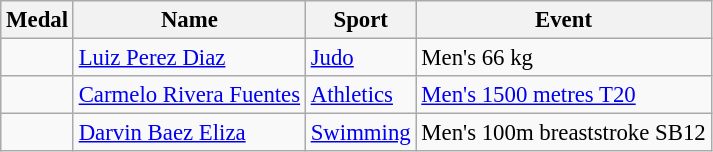<table class="wikitable sortable" style="font-size: 95%;">
<tr>
<th>Medal</th>
<th>Name</th>
<th>Sport</th>
<th>Event</th>
</tr>
<tr>
<td></td>
<td><a href='#'>Luiz Perez Diaz</a></td>
<td><a href='#'>Judo</a></td>
<td>Men's 66 kg</td>
</tr>
<tr>
<td></td>
<td><a href='#'>Carmelo Rivera Fuentes</a></td>
<td><a href='#'>Athletics</a></td>
<td><a href='#'>Men's 1500 metres T20</a></td>
</tr>
<tr>
<td></td>
<td><a href='#'>Darvin Baez Eliza</a></td>
<td><a href='#'>Swimming</a></td>
<td>Men's 100m breaststroke SB12</td>
</tr>
</table>
